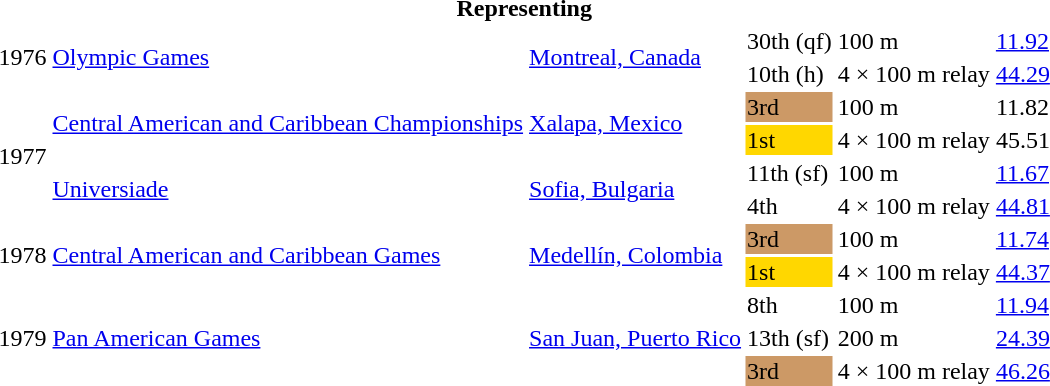<table>
<tr>
<th colspan="6">Representing </th>
</tr>
<tr>
<td rowspan=2>1976</td>
<td rowspan=2><a href='#'>Olympic Games</a></td>
<td rowspan=2><a href='#'>Montreal, Canada</a></td>
<td>30th (qf)</td>
<td>100 m</td>
<td><a href='#'>11.92</a></td>
</tr>
<tr>
<td>10th (h)</td>
<td>4 × 100 m relay</td>
<td><a href='#'>44.29</a></td>
</tr>
<tr>
<td rowspan=4>1977</td>
<td rowspan=2><a href='#'>Central American and Caribbean Championships</a></td>
<td rowspan=2><a href='#'>Xalapa, Mexico</a></td>
<td bgcolor=cc9966>3rd</td>
<td>100 m</td>
<td>11.82</td>
</tr>
<tr>
<td bgcolor=gold>1st</td>
<td>4 × 100 m relay</td>
<td>45.51</td>
</tr>
<tr>
<td rowspan=2><a href='#'>Universiade</a></td>
<td rowspan=2><a href='#'>Sofia, Bulgaria</a></td>
<td>11th (sf)</td>
<td>100 m</td>
<td><a href='#'>11.67</a></td>
</tr>
<tr>
<td>4th</td>
<td>4 × 100 m relay</td>
<td><a href='#'>44.81</a></td>
</tr>
<tr>
<td rowspan=2>1978</td>
<td rowspan=2><a href='#'>Central American and Caribbean Games</a></td>
<td rowspan=2><a href='#'>Medellín, Colombia</a></td>
<td bgcolor=cc9966>3rd</td>
<td>100 m</td>
<td><a href='#'>11.74</a></td>
</tr>
<tr>
<td bgcolor=gold>1st</td>
<td>4 × 100 m relay</td>
<td><a href='#'>44.37</a></td>
</tr>
<tr>
<td rowspan=3>1979</td>
<td rowspan=3><a href='#'>Pan American Games</a></td>
<td rowspan=3><a href='#'>San Juan, Puerto Rico</a></td>
<td>8th</td>
<td>100 m</td>
<td><a href='#'>11.94</a></td>
</tr>
<tr>
<td>13th (sf)</td>
<td>200 m</td>
<td><a href='#'>24.39</a></td>
</tr>
<tr>
<td bgcolor=cc9966>3rd</td>
<td>4 × 100 m relay</td>
<td><a href='#'>46.26</a></td>
</tr>
</table>
